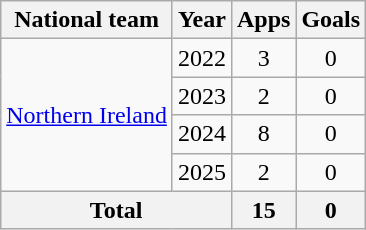<table class=wikitable style=text-align:center>
<tr>
<th>National team</th>
<th>Year</th>
<th>Apps</th>
<th>Goals</th>
</tr>
<tr>
<td rowspan="4"><a href='#'>Northern Ireland</a></td>
<td>2022</td>
<td>3</td>
<td>0</td>
</tr>
<tr>
<td>2023</td>
<td>2</td>
<td>0</td>
</tr>
<tr>
<td>2024</td>
<td>8</td>
<td>0</td>
</tr>
<tr>
<td>2025</td>
<td>2</td>
<td>0</td>
</tr>
<tr>
<th colspan="2">Total</th>
<th>15</th>
<th>0</th>
</tr>
</table>
